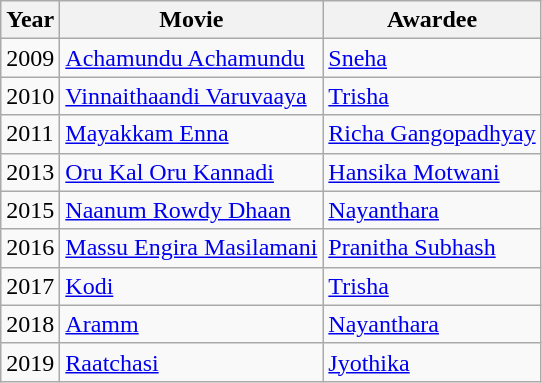<table class="wikitable">
<tr>
<th>Year</th>
<th>Movie</th>
<th>Awardee</th>
</tr>
<tr>
<td>2009</td>
<td><a href='#'>Achamundu Achamundu</a></td>
<td><a href='#'>Sneha</a></td>
</tr>
<tr>
<td>2010</td>
<td><a href='#'>Vinnaithaandi Varuvaaya</a></td>
<td><a href='#'>Trisha</a></td>
</tr>
<tr>
<td>2011</td>
<td><a href='#'>Mayakkam Enna</a></td>
<td><a href='#'>Richa Gangopadhyay</a></td>
</tr>
<tr>
<td>2013</td>
<td><a href='#'>Oru Kal Oru Kannadi</a></td>
<td><a href='#'>Hansika Motwani</a></td>
</tr>
<tr>
<td>2015</td>
<td><a href='#'>Naanum Rowdy Dhaan</a></td>
<td><a href='#'>Nayanthara</a></td>
</tr>
<tr>
<td>2016</td>
<td><a href='#'>Massu Engira Masilamani</a></td>
<td><a href='#'>Pranitha Subhash</a></td>
</tr>
<tr>
<td>2017</td>
<td><a href='#'>Kodi</a></td>
<td><a href='#'>Trisha</a></td>
</tr>
<tr>
<td>2018</td>
<td><a href='#'>Aramm</a></td>
<td><a href='#'>Nayanthara</a></td>
</tr>
<tr>
<td>2019</td>
<td><a href='#'>Raatchasi</a></td>
<td><a href='#'>Jyothika</a></td>
</tr>
</table>
